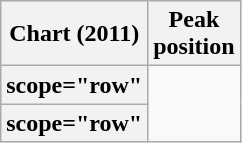<table class="wikitable sortable">
<tr>
<th>Chart (2011)</th>
<th>Peak<br>position</th>
</tr>
<tr>
<th>scope="row"</th>
</tr>
<tr>
<th>scope="row"</th>
</tr>
</table>
